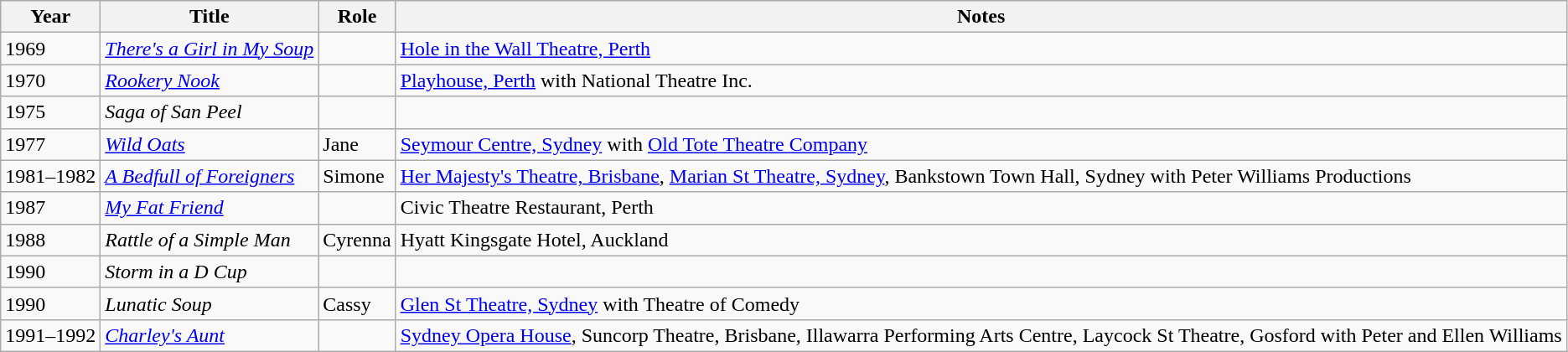<table class="wikitable">
<tr>
<th>Year</th>
<th>Title</th>
<th>Role</th>
<th>Notes</th>
</tr>
<tr>
<td>1969</td>
<td><em><a href='#'>There's a Girl in My Soup</a></em></td>
<td></td>
<td><a href='#'>Hole in the Wall Theatre, Perth</a></td>
</tr>
<tr>
<td>1970</td>
<td><em><a href='#'>Rookery Nook</a></em></td>
<td></td>
<td><a href='#'>Playhouse, Perth</a> with National Theatre Inc.</td>
</tr>
<tr>
<td>1975</td>
<td><em>Saga of San Peel</em></td>
<td></td>
<td></td>
</tr>
<tr>
<td>1977</td>
<td><em><a href='#'>Wild Oats</a></em></td>
<td>Jane</td>
<td><a href='#'>Seymour Centre, Sydney</a> with <a href='#'>Old Tote Theatre Company</a></td>
</tr>
<tr>
<td>1981–1982</td>
<td><em><a href='#'>A Bedfull of Foreigners</a></em></td>
<td>Simone</td>
<td><a href='#'>Her Majesty's Theatre, Brisbane</a>, <a href='#'>Marian St Theatre, Sydney</a>, Bankstown Town Hall, Sydney with Peter Williams Productions</td>
</tr>
<tr>
<td>1987</td>
<td><em><a href='#'>My Fat Friend</a></em></td>
<td></td>
<td>Civic Theatre Restaurant, Perth</td>
</tr>
<tr>
<td>1988</td>
<td><em>Rattle of a Simple Man</em></td>
<td>Cyrenna</td>
<td>Hyatt Kingsgate Hotel, Auckland</td>
</tr>
<tr>
<td>1990</td>
<td><em>Storm in a D Cup</em></td>
<td></td>
<td></td>
</tr>
<tr>
<td>1990</td>
<td><em>Lunatic Soup</em></td>
<td>Cassy</td>
<td><a href='#'>Glen St Theatre, Sydney</a> with Theatre of Comedy</td>
</tr>
<tr>
<td>1991–1992</td>
<td><em><a href='#'>Charley's Aunt</a></em></td>
<td></td>
<td><a href='#'>Sydney Opera House</a>, Suncorp Theatre, Brisbane, Illawarra Performing Arts Centre, Laycock St Theatre, Gosford with Peter and Ellen Williams</td>
</tr>
</table>
